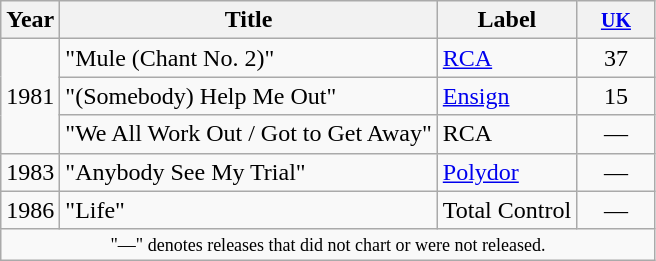<table class="wikitable">
<tr>
<th>Year</th>
<th>Title</th>
<th>Label</th>
<th style="width:45px;"><small><a href='#'>UK</a></small><br></th>
</tr>
<tr>
<td rowspan="3">1981</td>
<td>"Mule (Chant No. 2)"</td>
<td><a href='#'>RCA</a></td>
<td align=center>37</td>
</tr>
<tr>
<td>"(Somebody) Help Me Out"</td>
<td><a href='#'>Ensign</a></td>
<td align=center>15</td>
</tr>
<tr>
<td>"We All Work Out / Got to Get Away"</td>
<td>RCA</td>
<td align=center>—</td>
</tr>
<tr>
<td rowspan="1">1983</td>
<td>"Anybody See My Trial"</td>
<td><a href='#'>Polydor</a></td>
<td align=center>—</td>
</tr>
<tr>
<td rowspan="1">1986</td>
<td>"Life"</td>
<td>Total Control</td>
<td align=center>—</td>
</tr>
<tr>
<td colspan="6" style="text-align:center; font-size:9pt;">"—" denotes releases that did not chart or were not released.</td>
</tr>
</table>
